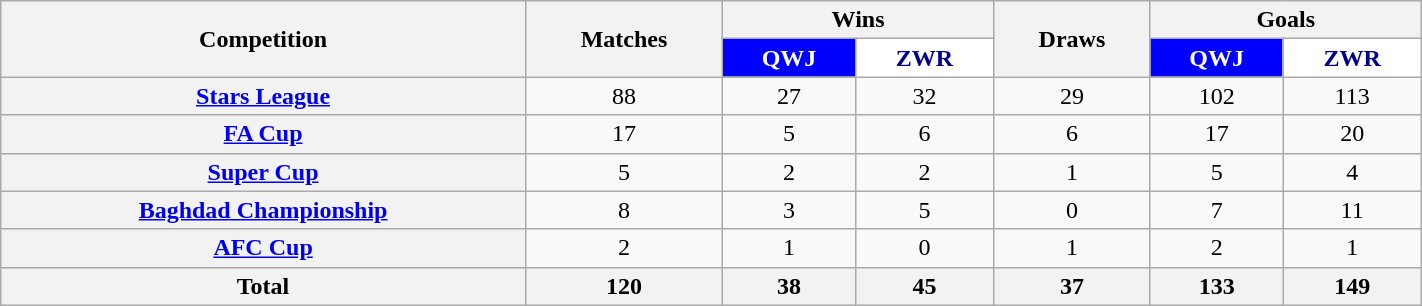<table class="wikitable" style="font-size:100%; width: 75%; text-align: center;">
<tr>
<th rowspan="2">Competition</th>
<th rowspan="2">Matches</th>
<th colspan="2">Wins</th>
<th rowspan="2">Draws</th>
<th colspan="2">Goals</th>
</tr>
<tr>
<th style="color:#fff; background:#0000ff;">QWJ</th>
<th style="color:#00008B; background:#fff;">ZWR</th>
<th style="color:#fff; background:#0000ff;">QWJ</th>
<th style="color:#00008B; background:#fff;">ZWR</th>
</tr>
<tr>
<th scope="row"><a href='#'>Stars League</a></th>
<td>88</td>
<td>27</td>
<td>32</td>
<td>29</td>
<td>102</td>
<td>113</td>
</tr>
<tr>
<th scope="row"><a href='#'>FA Cup</a></th>
<td>17</td>
<td>5</td>
<td>6</td>
<td>6</td>
<td>17</td>
<td>20</td>
</tr>
<tr>
<th scope="row"><a href='#'>Super Cup</a></th>
<td>5</td>
<td>2</td>
<td>2</td>
<td>1</td>
<td>5</td>
<td>4</td>
</tr>
<tr>
<th scope="row"><a href='#'>Baghdad Championship</a></th>
<td>8</td>
<td>3</td>
<td>5</td>
<td>0</td>
<td>7</td>
<td>11</td>
</tr>
<tr>
<th scope="row"><a href='#'>AFC Cup</a></th>
<td>2</td>
<td>1</td>
<td>0</td>
<td>1</td>
<td>2</td>
<td>1</td>
</tr>
<tr>
<th scope="row">Total</th>
<th>120</th>
<th>38</th>
<th>45</th>
<th>37</th>
<th>133</th>
<th>149</th>
</tr>
</table>
